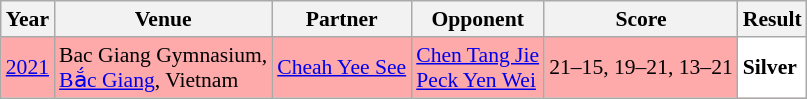<table class="sortable wikitable" style="font-size: 90%;">
<tr>
<th>Year</th>
<th>Venue</th>
<th>Partner</th>
<th>Opponent</th>
<th>Score</th>
<th>Result</th>
</tr>
<tr style="background:#FFAAAA">
<td align="center"><a href='#'>2021</a></td>
<td align="left">Bac Giang Gymnasium,<br><a href='#'>Bắc Giang</a>, Vietnam</td>
<td align="left"> <a href='#'>Cheah Yee See</a></td>
<td align="left"> <a href='#'>Chen Tang Jie</a><br> <a href='#'>Peck Yen Wei</a></td>
<td align="left">21–15, 19–21, 13–21</td>
<td style="text-align:left; background:white"> <strong>Silver</strong></td>
</tr>
</table>
